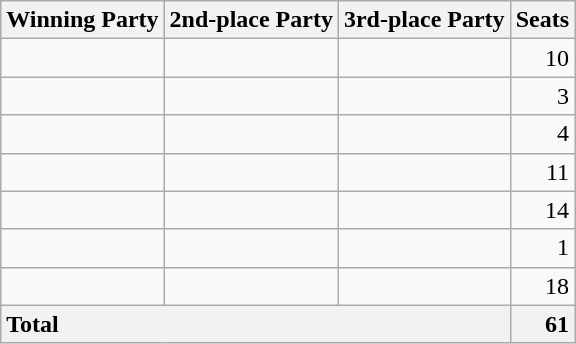<table class="wikitable sortable" style="text-align:left;">
<tr>
<th>Winning Party</th>
<th>2nd-place Party</th>
<th>3rd-place Party</th>
<th data-sort-type=number>Seats</th>
</tr>
<tr>
<td></td>
<td></td>
<td></td>
<td style="text-align:right;">10</td>
</tr>
<tr>
<td></td>
<td></td>
<td></td>
<td style="text-align:right;">3</td>
</tr>
<tr>
<td></td>
<td></td>
<td></td>
<td style="text-align:right;">4</td>
</tr>
<tr>
<td></td>
<td></td>
<td></td>
<td style="text-align:right;">11</td>
</tr>
<tr>
<td></td>
<td></td>
<td></td>
<td style="text-align:right;">14</td>
</tr>
<tr>
<td></td>
<td></td>
<td></td>
<td style="text-align:right;">1</td>
</tr>
<tr>
<td></td>
<td></td>
<td></td>
<td style="text-align:right;">18</td>
</tr>
<tr>
<th colspan="3" style="text-align:left;">Total</th>
<th style="text-align:right;">61</th>
</tr>
</table>
